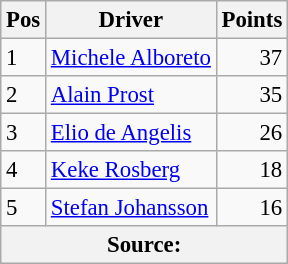<table class="wikitable" style="font-size: 95%;">
<tr>
<th>Pos</th>
<th>Driver</th>
<th>Points</th>
</tr>
<tr>
<td>1</td>
<td> <a href='#'>Michele Alboreto</a></td>
<td style="text-align: right">37</td>
</tr>
<tr>
<td>2</td>
<td> <a href='#'>Alain Prost</a></td>
<td style="text-align: right">35</td>
</tr>
<tr>
<td>3</td>
<td> <a href='#'>Elio de Angelis</a></td>
<td style="text-align: right">26</td>
</tr>
<tr>
<td>4</td>
<td> <a href='#'>Keke Rosberg</a></td>
<td style="text-align: right">18</td>
</tr>
<tr>
<td>5</td>
<td> <a href='#'>Stefan Johansson</a></td>
<td style="text-align: right">16</td>
</tr>
<tr>
<th colspan=4>Source: </th>
</tr>
</table>
